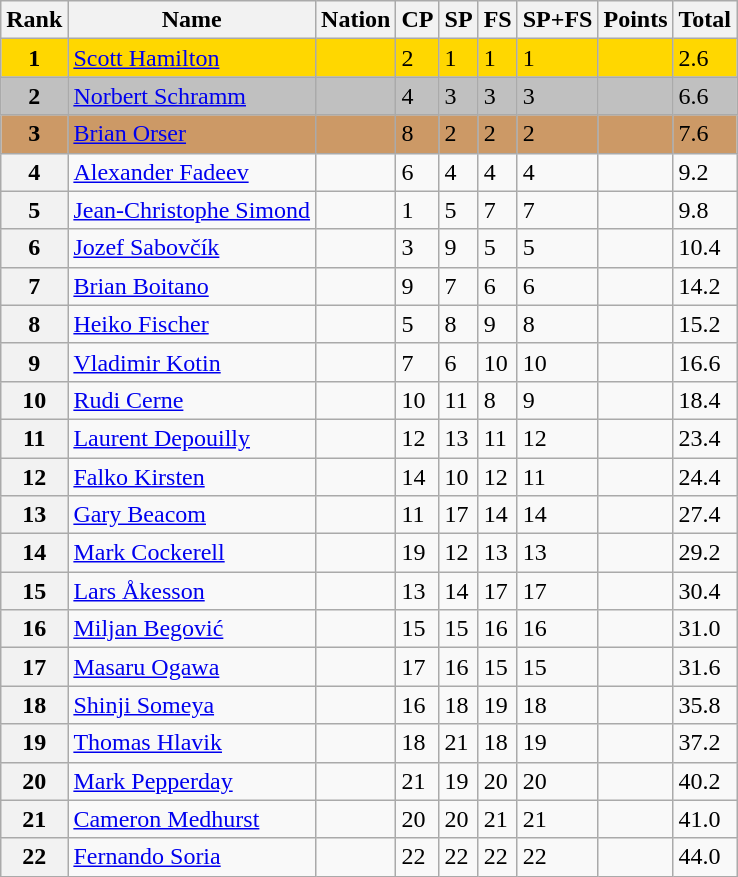<table class="wikitable">
<tr>
<th>Rank</th>
<th>Name</th>
<th>Nation</th>
<th>CP</th>
<th>SP</th>
<th>FS</th>
<th>SP+FS</th>
<th>Points</th>
<th>Total</th>
</tr>
<tr bgcolor=gold>
<td align=center><strong>1</strong></td>
<td><a href='#'>Scott Hamilton</a></td>
<td></td>
<td>2</td>
<td>1</td>
<td>1</td>
<td>1</td>
<td></td>
<td>2.6</td>
</tr>
<tr bgcolor=silver>
<td align=center><strong>2</strong></td>
<td><a href='#'>Norbert Schramm</a></td>
<td></td>
<td>4</td>
<td>3</td>
<td>3</td>
<td>3</td>
<td></td>
<td>6.6</td>
</tr>
<tr bgcolor=cc9966>
<td align=center><strong>3</strong></td>
<td><a href='#'>Brian Orser</a></td>
<td></td>
<td>8</td>
<td>2</td>
<td>2</td>
<td>2</td>
<td></td>
<td>7.6</td>
</tr>
<tr>
<th>4</th>
<td><a href='#'>Alexander Fadeev</a></td>
<td></td>
<td>6</td>
<td>4</td>
<td>4</td>
<td>4</td>
<td></td>
<td>9.2</td>
</tr>
<tr>
<th>5</th>
<td><a href='#'>Jean-Christophe Simond</a></td>
<td></td>
<td>1</td>
<td>5</td>
<td>7</td>
<td>7</td>
<td></td>
<td>9.8</td>
</tr>
<tr>
<th>6</th>
<td><a href='#'>Jozef Sabovčík</a></td>
<td></td>
<td>3</td>
<td>9</td>
<td>5</td>
<td>5</td>
<td></td>
<td>10.4</td>
</tr>
<tr>
<th>7</th>
<td><a href='#'>Brian Boitano</a></td>
<td></td>
<td>9</td>
<td>7</td>
<td>6</td>
<td>6</td>
<td></td>
<td>14.2</td>
</tr>
<tr>
<th>8</th>
<td><a href='#'>Heiko Fischer</a></td>
<td></td>
<td>5</td>
<td>8</td>
<td>9</td>
<td>8</td>
<td></td>
<td>15.2</td>
</tr>
<tr>
<th>9</th>
<td><a href='#'>Vladimir Kotin</a></td>
<td></td>
<td>7</td>
<td>6</td>
<td>10</td>
<td>10</td>
<td></td>
<td>16.6</td>
</tr>
<tr>
<th>10</th>
<td><a href='#'>Rudi Cerne</a></td>
<td></td>
<td>10</td>
<td>11</td>
<td>8</td>
<td>9</td>
<td></td>
<td>18.4</td>
</tr>
<tr>
<th>11</th>
<td><a href='#'>Laurent Depouilly</a></td>
<td></td>
<td>12</td>
<td>13</td>
<td>11</td>
<td>12</td>
<td></td>
<td>23.4</td>
</tr>
<tr>
<th>12</th>
<td><a href='#'>Falko Kirsten</a></td>
<td></td>
<td>14</td>
<td>10</td>
<td>12</td>
<td>11</td>
<td></td>
<td>24.4</td>
</tr>
<tr>
<th>13</th>
<td><a href='#'>Gary Beacom</a></td>
<td></td>
<td>11</td>
<td>17</td>
<td>14</td>
<td>14</td>
<td></td>
<td>27.4</td>
</tr>
<tr>
<th>14</th>
<td><a href='#'>Mark Cockerell</a></td>
<td></td>
<td>19</td>
<td>12</td>
<td>13</td>
<td>13</td>
<td></td>
<td>29.2</td>
</tr>
<tr>
<th>15</th>
<td><a href='#'>Lars Åkesson</a></td>
<td></td>
<td>13</td>
<td>14</td>
<td>17</td>
<td>17</td>
<td></td>
<td>30.4</td>
</tr>
<tr>
<th>16</th>
<td><a href='#'>Miljan Begović</a></td>
<td></td>
<td>15</td>
<td>15</td>
<td>16</td>
<td>16</td>
<td></td>
<td>31.0</td>
</tr>
<tr>
<th>17</th>
<td><a href='#'>Masaru Ogawa</a></td>
<td></td>
<td>17</td>
<td>16</td>
<td>15</td>
<td>15</td>
<td></td>
<td>31.6</td>
</tr>
<tr>
<th>18</th>
<td><a href='#'>Shinji Someya</a></td>
<td></td>
<td>16</td>
<td>18</td>
<td>19</td>
<td>18</td>
<td></td>
<td>35.8</td>
</tr>
<tr>
<th>19</th>
<td><a href='#'>Thomas Hlavik</a></td>
<td></td>
<td>18</td>
<td>21</td>
<td>18</td>
<td>19</td>
<td></td>
<td>37.2</td>
</tr>
<tr>
<th>20</th>
<td><a href='#'>Mark Pepperday</a></td>
<td></td>
<td>21</td>
<td>19</td>
<td>20</td>
<td>20</td>
<td></td>
<td>40.2</td>
</tr>
<tr>
<th>21</th>
<td><a href='#'>Cameron Medhurst</a></td>
<td></td>
<td>20</td>
<td>20</td>
<td>21</td>
<td>21</td>
<td></td>
<td>41.0</td>
</tr>
<tr>
<th>22</th>
<td><a href='#'>Fernando Soria</a></td>
<td></td>
<td>22</td>
<td>22</td>
<td>22</td>
<td>22</td>
<td></td>
<td>44.0</td>
</tr>
</table>
